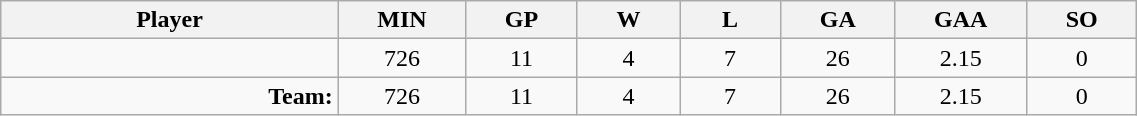<table class="wikitable sortable" width="60%">
<tr>
<th bgcolor="#DDDDFF" width="10%">Player</th>
<th width="3%" bgcolor="#DDDDFF" title="Minutes played">MIN</th>
<th width="3%" bgcolor="#DDDDFF" title="Games played in">GP</th>
<th width="3%" bgcolor="#DDDDFF" title="Wins">W</th>
<th width="3%" bgcolor="#DDDDFF"title="Losses">L</th>
<th width="3%" bgcolor="#DDDDFF" title="Goals against">GA</th>
<th width="3%" bgcolor="#DDDDFF" title="Goals against average">GAA</th>
<th width="3%" bgcolor="#DDDDFF" title="Shut-outs">SO</th>
</tr>
<tr align="center">
<td align="right"></td>
<td>726</td>
<td>11</td>
<td>4</td>
<td>7</td>
<td>26</td>
<td>2.15</td>
<td>0</td>
</tr>
<tr align="center">
<td align="right"><strong>Team:</strong></td>
<td>726</td>
<td>11</td>
<td>4</td>
<td>7</td>
<td>26</td>
<td>2.15</td>
<td>0</td>
</tr>
</table>
